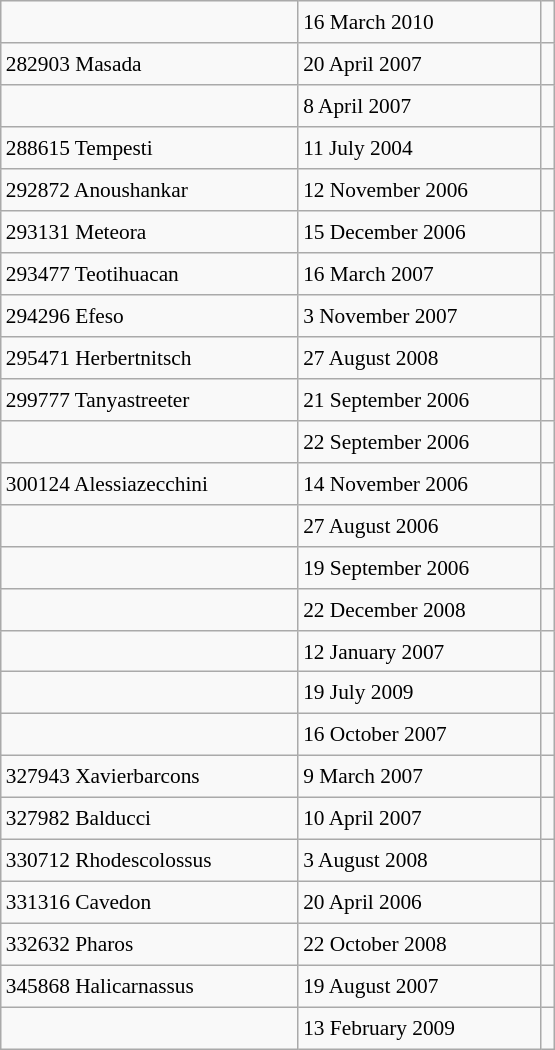<table class="wikitable" style="font-size: 89%; float: left; width: 26em; margin-right: 1em; height: 700px">
<tr>
<td></td>
<td>16 March 2010</td>
<td></td>
</tr>
<tr>
<td>282903 Masada</td>
<td>20 April 2007</td>
<td></td>
</tr>
<tr>
<td></td>
<td>8 April 2007</td>
<td></td>
</tr>
<tr>
<td>288615 Tempesti</td>
<td>11 July 2004</td>
<td></td>
</tr>
<tr>
<td>292872 Anoushankar</td>
<td>12 November 2006</td>
<td></td>
</tr>
<tr>
<td>293131 Meteora</td>
<td>15 December 2006</td>
<td></td>
</tr>
<tr>
<td>293477 Teotihuacan</td>
<td>16 March 2007</td>
<td></td>
</tr>
<tr>
<td>294296 Efeso</td>
<td>3 November 2007</td>
<td></td>
</tr>
<tr>
<td>295471 Herbertnitsch</td>
<td>27 August 2008</td>
<td></td>
</tr>
<tr>
<td>299777 Tanyastreeter</td>
<td>21 September 2006</td>
<td></td>
</tr>
<tr>
<td></td>
<td>22 September 2006</td>
<td></td>
</tr>
<tr>
<td>300124 Alessiazecchini</td>
<td>14 November 2006</td>
<td></td>
</tr>
<tr>
<td></td>
<td>27 August 2006</td>
<td></td>
</tr>
<tr>
<td></td>
<td>19 September 2006</td>
<td></td>
</tr>
<tr>
<td></td>
<td>22 December 2008</td>
<td></td>
</tr>
<tr>
<td></td>
<td>12 January 2007</td>
<td></td>
</tr>
<tr>
<td></td>
<td>19 July 2009</td>
<td></td>
</tr>
<tr>
<td></td>
<td>16 October 2007</td>
<td></td>
</tr>
<tr>
<td>327943 Xavierbarcons</td>
<td>9 March 2007</td>
<td></td>
</tr>
<tr>
<td>327982 Balducci</td>
<td>10 April 2007</td>
<td></td>
</tr>
<tr>
<td>330712 Rhodescolossus</td>
<td>3 August 2008</td>
<td></td>
</tr>
<tr>
<td>331316 Cavedon</td>
<td>20 April 2006</td>
<td></td>
</tr>
<tr>
<td>332632 Pharos</td>
<td>22 October 2008</td>
<td></td>
</tr>
<tr>
<td>345868 Halicarnassus</td>
<td>19 August 2007</td>
<td></td>
</tr>
<tr>
<td></td>
<td>13 February 2009</td>
<td></td>
</tr>
</table>
